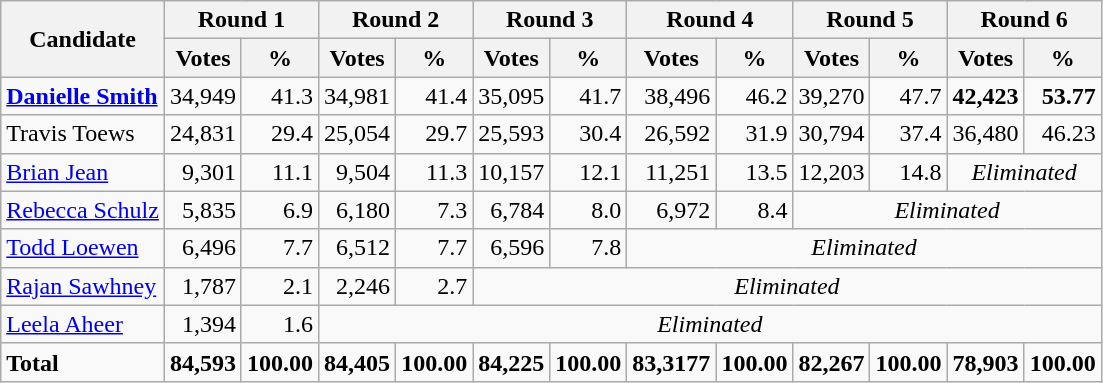<table class="wikitable">
<tr>
<th rowspan=2>Candidate</th>
<th colspan=2>Round 1</th>
<th colspan=2>Round 2</th>
<th colspan=2>Round 3</th>
<th colspan=2>Round 4</th>
<th colspan=2>Round 5</th>
<th colspan=2>Round 6</th>
</tr>
<tr>
<th>Votes</th>
<th>%</th>
<th>Votes</th>
<th>%</th>
<th>Votes</th>
<th>%</th>
<th>Votes</th>
<th>%</th>
<th>Votes</th>
<th>%</th>
<th>Votes</th>
<th>%</th>
</tr>
<tr>
<td><strong><a href='#'>Danielle Smith</a></strong></td>
<td style="text-align:right">34,949</td>
<td style="text-align:right">41.3</td>
<td style="text-align:right">34,981</td>
<td style="text-align:right">41.4</td>
<td style="text-align:right">35,095</td>
<td style="text-align:right">41.7</td>
<td style="text-align:right">38,496</td>
<td style="text-align:right">46.2</td>
<td style="text-align:right">39,270</td>
<td style="text-align:right">47.7</td>
<td style="text-align:right"><strong>42,423</strong></td>
<td style="text-align:right"><strong>53.77</strong></td>
</tr>
<tr>
<td>Travis Toews</td>
<td style="text-align:right">24,831</td>
<td style="text-align:right">29.4</td>
<td style="text-align:right">25,054</td>
<td style="text-align:right">29.7</td>
<td style="text-align:right">25,593</td>
<td style="text-align:right">30.4</td>
<td style="text-align:right">26,592</td>
<td style="text-align:right">31.9</td>
<td style="text-align:right">30,794</td>
<td style="text-align:right">37.4</td>
<td style="text-align:right">36,480</td>
<td style="text-align:right">46.23</td>
</tr>
<tr>
<td><a href='#'>Brian Jean</a></td>
<td style="text-align:right">9,301</td>
<td style="text-align:right">11.1</td>
<td style="text-align:right">9,504</td>
<td style="text-align:right">11.3</td>
<td style="text-align:right">10,157</td>
<td style="text-align:right">12.1</td>
<td style="text-align:right">11,251</td>
<td style="text-align:right">13.5</td>
<td style="text-align:right">12,203</td>
<td style="text-align:right">14.8</td>
<td colspan="2" style="text-align:center"><em>Eliminated</em></td>
</tr>
<tr>
<td><a href='#'>Rebecca Schulz</a></td>
<td style="text-align:right">5,835</td>
<td style="text-align:right">6.9</td>
<td style="text-align:right">6,180</td>
<td style="text-align:right">7.3</td>
<td style="text-align:right">6,784</td>
<td style="text-align:right">8.0</td>
<td style="text-align:right">6,972</td>
<td style="text-align:right">8.4</td>
<td colspan="4" style="text-align:center"><em>Eliminated</em></td>
</tr>
<tr>
<td><a href='#'>Todd Loewen</a></td>
<td style="text-align:right">6,496</td>
<td style="text-align:right">7.7</td>
<td style="text-align:right">6,512</td>
<td style="text-align:right">7.7</td>
<td style="text-align:right">6,596</td>
<td style="text-align:right">7.8</td>
<td colspan="6" style="text-align:center"><em>Eliminated</em></td>
</tr>
<tr>
<td><a href='#'>Rajan Sawhney</a></td>
<td style="text-align:right">1,787</td>
<td style="text-align:right">2.1</td>
<td style="text-align:right">2,246</td>
<td style="text-align:right">2.7</td>
<td colspan="8" style="text-align:center"><em>Eliminated</em></td>
</tr>
<tr>
<td><a href='#'>Leela Aheer</a></td>
<td style="text-align:right">1,394</td>
<td style="text-align:right">1.6</td>
<td colspan="10" style="text-align:center"><em>Eliminated</em></td>
</tr>
<tr>
<td><strong>Total</strong></td>
<td style="text-align:right"><strong>84,593</strong></td>
<td style="text-align:right"><strong>100.00</strong></td>
<td style="text-align:right"><strong>84,405</strong></td>
<td style="text-align:right"><strong>100.00</strong></td>
<td style="text-align:right"><strong>84,225</strong></td>
<td style="text-align:right"><strong>100.00</strong></td>
<td style="text-align:right"><strong>83,3177</strong></td>
<td style="text-align:right"><strong>100.00</strong></td>
<td style="text-align:right"><strong>82,267</strong></td>
<td style="text-align:right"><strong>100.00</strong></td>
<td style="text-align:right"><strong>78,903</strong></td>
<td style="text-align:right"><strong>100.00</strong></td>
</tr>
</table>
